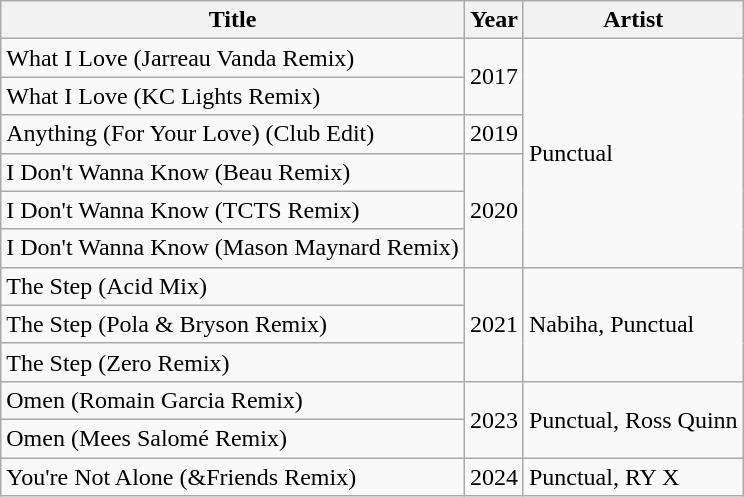<table class="wikitable">
<tr>
<th>Title</th>
<th>Year</th>
<th>Artist</th>
</tr>
<tr>
<td>What I Love (Jarreau Vanda Remix)</td>
<td rowspan="2">2017</td>
<td rowspan="6">Punctual</td>
</tr>
<tr>
<td>What I Love (KC Lights Remix)</td>
</tr>
<tr>
<td>Anything (For Your Love) (Club Edit)</td>
<td>2019</td>
</tr>
<tr>
<td>I Don't Wanna Know (Beau Remix)</td>
<td rowspan="3">2020</td>
</tr>
<tr>
<td>I Don't Wanna Know (TCTS Remix)</td>
</tr>
<tr>
<td>I Don't Wanna Know (Mason Maynard Remix)</td>
</tr>
<tr>
<td>The Step (Acid Mix)</td>
<td rowspan="3">2021</td>
<td rowspan="3">Nabiha, Punctual</td>
</tr>
<tr>
<td>The Step (Pola & Bryson Remix)</td>
</tr>
<tr>
<td>The Step (Zero Remix)</td>
</tr>
<tr>
<td>Omen (Romain Garcia Remix)</td>
<td rowspan="2">2023</td>
<td rowspan="2">Punctual, Ross Quinn</td>
</tr>
<tr>
<td>Omen (Mees Salomé Remix)</td>
</tr>
<tr>
<td>You're Not Alone (&Friends Remix)</td>
<td>2024</td>
<td>Punctual, RY X</td>
</tr>
</table>
